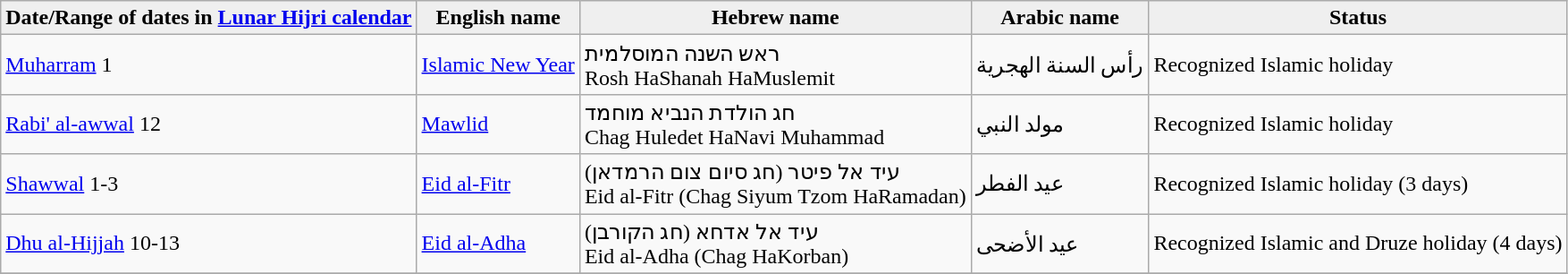<table class="wikitable" align="center">
<tr>
<th style="background:#efefef;">Date/Range of dates in <a href='#'>Lunar Hijri calendar</a></th>
<th style="background:#efefef;">English name</th>
<th style="background:#efefef;">Hebrew name</th>
<th style="background:#efefef;">Arabic name</th>
<th style="background:#efefef;">Status</th>
</tr>
<tr>
<td><a href='#'>Muharram</a> 1</td>
<td><a href='#'>Islamic New Year</a></td>
<td>ראש השנה המוסלמית<br>Rosh HaShanah HaMuslemit</td>
<td>رأس السنة الهجرية</td>
<td>Recognized Islamic holiday</td>
</tr>
<tr>
<td><a href='#'>Rabi' al-awwal</a> 12</td>
<td><a href='#'>Mawlid</a></td>
<td>חג הולדת הנביא מוחמד<br>Chag Huledet HaNavi Muhammad</td>
<td>مولد النبي</td>
<td>Recognized Islamic holiday</td>
</tr>
<tr>
<td><a href='#'>Shawwal</a> 1-3</td>
<td><a href='#'>Eid al-Fitr</a></td>
<td>עיד אל פיטר (חג סיום צום הרמדאן)<br>Eid al-Fitr (Chag Siyum Tzom HaRamadan)</td>
<td>عيد الفطر</td>
<td>Recognized Islamic holiday (3 days)</td>
</tr>
<tr>
<td><a href='#'>Dhu al-Hijjah</a> 10-13</td>
<td><a href='#'>Eid al-Adha</a></td>
<td>עיד אל אדחא (חג הקורבן)<br>Eid al-Adha (Chag HaKorban)</td>
<td>عيد الأضحى</td>
<td>Recognized Islamic and Druze holiday (4 days)</td>
</tr>
<tr>
</tr>
</table>
